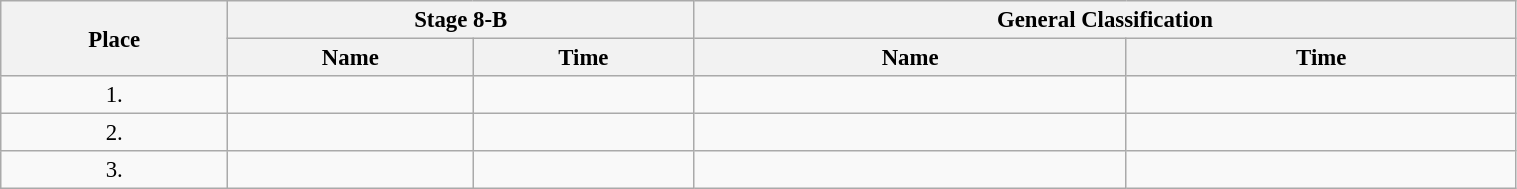<table class="wikitable"  style="font-size:95%; width:80%;">
<tr>
<th rowspan="2">Place</th>
<th colspan="2">Stage 8-B</th>
<th colspan="2">General Classification</th>
</tr>
<tr>
<th>Name</th>
<th>Time</th>
<th>Name</th>
<th>Time</th>
</tr>
<tr>
<td style="text-align:center;">1.</td>
<td></td>
<td></td>
<td></td>
<td></td>
</tr>
<tr>
<td style="text-align:center;">2.</td>
<td></td>
<td></td>
<td></td>
<td></td>
</tr>
<tr>
<td style="text-align:center;">3.</td>
<td></td>
<td></td>
<td></td>
<td></td>
</tr>
</table>
